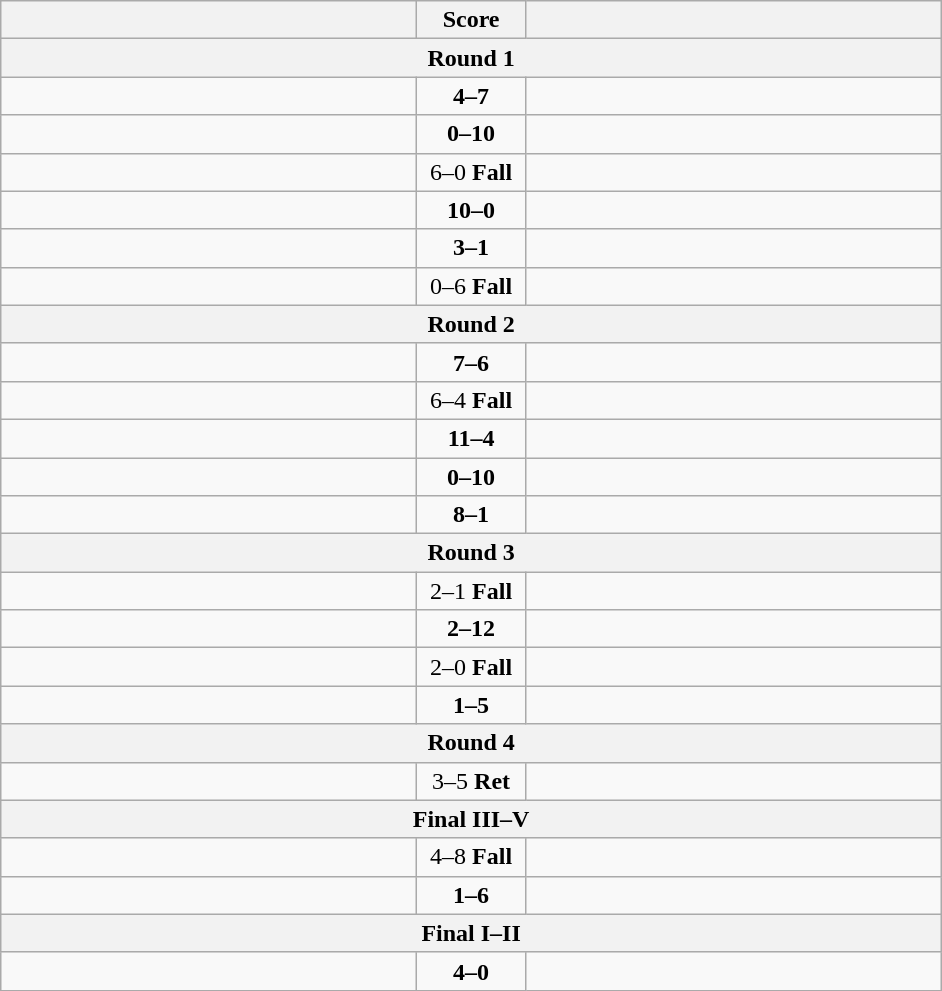<table class="wikitable" style="text-align: left;">
<tr>
<th align="right" width="270"></th>
<th width="65">Score</th>
<th align="left" width="270"></th>
</tr>
<tr>
<th colspan="3">Round 1</th>
</tr>
<tr>
<td></td>
<td align=center><strong>4–7</strong></td>
<td><strong></strong></td>
</tr>
<tr>
<td></td>
<td align=center><strong>0–10</strong></td>
<td><strong></strong></td>
</tr>
<tr>
<td><strong></strong></td>
<td align=center>6–0 <strong>Fall</strong></td>
<td></td>
</tr>
<tr>
<td><strong></strong></td>
<td align=center><strong>10–0</strong></td>
<td></td>
</tr>
<tr>
<td><strong></strong></td>
<td align=center><strong>3–1</strong></td>
<td></td>
</tr>
<tr>
<td></td>
<td align=center>0–6 <strong>Fall</strong></td>
<td><strong></strong></td>
</tr>
<tr>
<th colspan="3">Round 2</th>
</tr>
<tr>
<td><strong></strong></td>
<td align=center><strong>7–6</strong></td>
<td></td>
</tr>
<tr>
<td><strong></strong></td>
<td align=center>6–4 <strong>Fall</strong></td>
<td></td>
</tr>
<tr>
<td><strong></strong></td>
<td align=center><strong>11–4</strong></td>
<td></td>
</tr>
<tr>
<td></td>
<td align=center><strong>0–10</strong></td>
<td><strong></strong></td>
</tr>
<tr>
<td><strong></strong></td>
<td align=center><strong>8–1</strong></td>
<td></td>
</tr>
<tr>
<th colspan="3">Round 3</th>
</tr>
<tr>
<td><strong></strong></td>
<td align=center>2–1 <strong>Fall</strong></td>
<td></td>
</tr>
<tr>
<td></td>
<td align=center><strong>2–12</strong></td>
<td><strong></strong></td>
</tr>
<tr>
<td><strong></strong></td>
<td align=center>2–0 <strong>Fall</strong></td>
<td></td>
</tr>
<tr>
<td></td>
<td align=center><strong>1–5</strong></td>
<td><strong></strong></td>
</tr>
<tr>
<th colspan="3">Round 4</th>
</tr>
<tr>
<td></td>
<td align=center>3–5 <strong>Ret</strong></td>
<td><strong></strong></td>
</tr>
<tr>
<th colspan="3">Final III–V</th>
</tr>
<tr>
<td></td>
<td align=center>4–8 <strong>Fall</strong></td>
<td><strong></strong></td>
</tr>
<tr>
<td></td>
<td align=center><strong>1–6</strong></td>
<td><strong></strong></td>
</tr>
<tr>
<th colspan="3">Final I–II</th>
</tr>
<tr>
<td><strong></strong></td>
<td align=center><strong>4–0</strong></td>
<td></td>
</tr>
</table>
